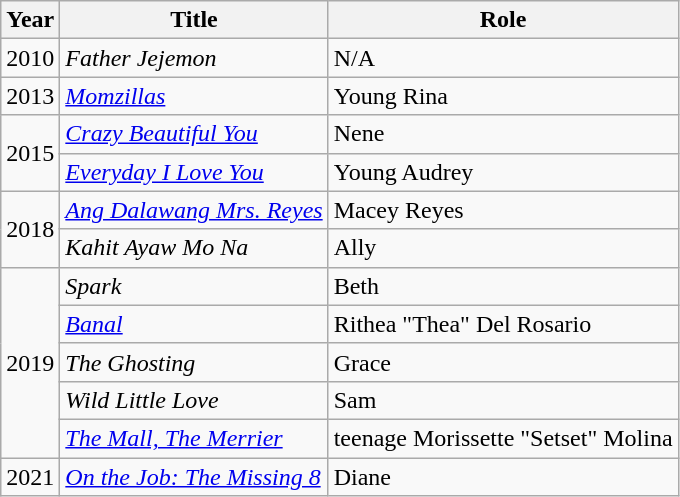<table class="wikitable">
<tr>
<th>Year</th>
<th>Title</th>
<th>Role</th>
</tr>
<tr>
<td>2010</td>
<td><em>Father Jejemon</em></td>
<td>N/A</td>
</tr>
<tr>
<td>2013</td>
<td><em><a href='#'>Momzillas</a></em></td>
<td>Young Rina</td>
</tr>
<tr>
<td rowspan=2>2015</td>
<td><em><a href='#'>Crazy Beautiful You</a></em></td>
<td>Nene</td>
</tr>
<tr>
<td><em><a href='#'>Everyday I Love You</a></em></td>
<td>Young Audrey</td>
</tr>
<tr>
<td rowspan=2>2018</td>
<td><em><a href='#'>Ang Dalawang Mrs. Reyes</a></em></td>
<td>Macey Reyes</td>
</tr>
<tr>
<td><em>Kahit Ayaw Mo Na</em></td>
<td>Ally</td>
</tr>
<tr>
<td rowspan="5">2019</td>
<td><em>Spark</em></td>
<td>Beth</td>
</tr>
<tr>
<td><em><a href='#'>Banal</a></em></td>
<td>Rithea "Thea" Del Rosario</td>
</tr>
<tr>
<td><em>The Ghosting</em></td>
<td>Grace</td>
</tr>
<tr>
<td><em>Wild Little Love</em></td>
<td>Sam</td>
</tr>
<tr>
<td><em><a href='#'>The Mall, The Merrier</a></em></td>
<td>teenage Morissette "Setset" Molina</td>
</tr>
<tr>
<td>2021</td>
<td><em><a href='#'>On the Job: The Missing 8</a></em></td>
<td>Diane</td>
</tr>
</table>
